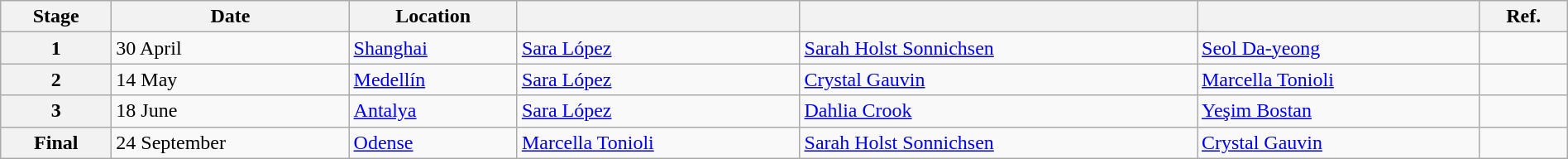<table class="wikitable" style="width:100%">
<tr>
<th>Stage</th>
<th>Date</th>
<th>Location</th>
<th></th>
<th></th>
<th></th>
<th>Ref.</th>
</tr>
<tr>
<th>1</th>
<td>30 April</td>
<td> <a href='#'>Shanghai</a></td>
<td> <a href='#'>Sara López</a></td>
<td> <a href='#'>Sarah Holst Sonnichsen</a></td>
<td> <a href='#'>Seol Da-yeong</a></td>
<td></td>
</tr>
<tr>
<th>2</th>
<td>14 May</td>
<td> <a href='#'>Medellín</a></td>
<td> <a href='#'>Sara López</a></td>
<td> <a href='#'>Crystal Gauvin</a></td>
<td> <a href='#'>Marcella Tonioli</a></td>
<td></td>
</tr>
<tr>
<th>3</th>
<td>18 June</td>
<td> <a href='#'>Antalya</a></td>
<td> <a href='#'>Sara López</a></td>
<td> <a href='#'>Dahlia Crook</a></td>
<td> <a href='#'>Yeşim Bostan</a></td>
<td></td>
</tr>
<tr>
<th>Final</th>
<td>24 September</td>
<td> <a href='#'>Odense</a></td>
<td> <a href='#'>Marcella Tonioli</a></td>
<td> <a href='#'>Sarah Holst Sonnichsen</a></td>
<td> <a href='#'>Crystal Gauvin</a></td>
</tr>
</table>
